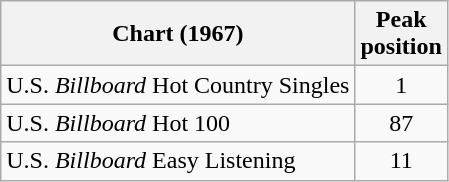<table class="wikitable sortable">
<tr>
<th align="left">Chart (1967)</th>
<th align="center">Peak<br>position</th>
</tr>
<tr>
<td align="left">U.S. <em>Billboard</em> Hot Country Singles</td>
<td align="center">1</td>
</tr>
<tr>
<td align="left">U.S. <em>Billboard</em> Hot 100</td>
<td align="center">87</td>
</tr>
<tr>
<td align="left">U.S. <em>Billboard</em> Easy Listening</td>
<td align="center">11</td>
</tr>
</table>
